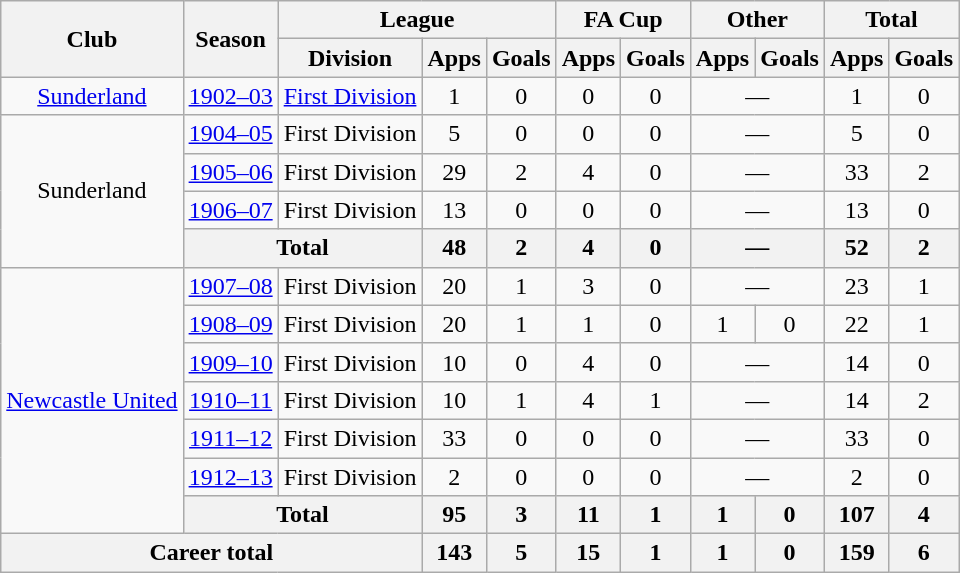<table class="wikitable" style="text-align: center">
<tr>
<th rowspan="2">Club</th>
<th rowspan="2">Season</th>
<th colspan="3">League</th>
<th colspan="2">FA Cup</th>
<th colspan="2">Other</th>
<th colspan="2">Total</th>
</tr>
<tr>
<th>Division</th>
<th>Apps</th>
<th>Goals</th>
<th>Apps</th>
<th>Goals</th>
<th>Apps</th>
<th>Goals</th>
<th>Apps</th>
<th>Goals</th>
</tr>
<tr>
<td><a href='#'>Sunderland</a></td>
<td><a href='#'>1902–03</a></td>
<td><a href='#'>First Division</a></td>
<td>1</td>
<td>0</td>
<td>0</td>
<td>0</td>
<td colspan="2">―</td>
<td>1</td>
<td>0</td>
</tr>
<tr>
<td rowspan="4">Sunderland</td>
<td><a href='#'>1904–05</a></td>
<td>First Division</td>
<td>5</td>
<td>0</td>
<td>0</td>
<td>0</td>
<td colspan="2">―</td>
<td>5</td>
<td>0</td>
</tr>
<tr>
<td><a href='#'>1905–06</a></td>
<td>First Division</td>
<td>29</td>
<td>2</td>
<td>4</td>
<td>0</td>
<td colspan="2">―</td>
<td>33</td>
<td>2</td>
</tr>
<tr>
<td><a href='#'>1906–07</a></td>
<td>First Division</td>
<td>13</td>
<td>0</td>
<td>0</td>
<td>0</td>
<td colspan="2">―</td>
<td>13</td>
<td>0</td>
</tr>
<tr>
<th colspan="2">Total</th>
<th>48</th>
<th>2</th>
<th>4</th>
<th>0</th>
<th colspan="2">―</th>
<th>52</th>
<th>2</th>
</tr>
<tr>
<td rowspan="7"><a href='#'>Newcastle United</a></td>
<td><a href='#'>1907–08</a></td>
<td>First Division</td>
<td>20</td>
<td>1</td>
<td>3</td>
<td>0</td>
<td colspan="2">―</td>
<td>23</td>
<td>1</td>
</tr>
<tr>
<td><a href='#'>1908–09</a></td>
<td>First Division</td>
<td>20</td>
<td>1</td>
<td>1</td>
<td>0</td>
<td>1</td>
<td>0</td>
<td>22</td>
<td>1</td>
</tr>
<tr>
<td><a href='#'>1909–10</a></td>
<td>First Division</td>
<td>10</td>
<td>0</td>
<td>4</td>
<td>0</td>
<td colspan="2">―</td>
<td>14</td>
<td>0</td>
</tr>
<tr>
<td><a href='#'>1910–11</a></td>
<td>First Division</td>
<td>10</td>
<td>1</td>
<td>4</td>
<td>1</td>
<td colspan="2">―</td>
<td>14</td>
<td>2</td>
</tr>
<tr>
<td><a href='#'>1911–12</a></td>
<td>First Division</td>
<td>33</td>
<td>0</td>
<td>0</td>
<td>0</td>
<td colspan="2">―</td>
<td>33</td>
<td>0</td>
</tr>
<tr>
<td><a href='#'>1912–13</a></td>
<td>First Division</td>
<td>2</td>
<td>0</td>
<td>0</td>
<td>0</td>
<td colspan="2">―</td>
<td>2</td>
<td>0</td>
</tr>
<tr>
<th colspan="2">Total</th>
<th>95</th>
<th>3</th>
<th>11</th>
<th>1</th>
<th>1</th>
<th>0</th>
<th>107</th>
<th>4</th>
</tr>
<tr>
<th colspan="3">Career total</th>
<th>143</th>
<th>5</th>
<th>15</th>
<th>1</th>
<th>1</th>
<th>0</th>
<th>159</th>
<th>6</th>
</tr>
</table>
